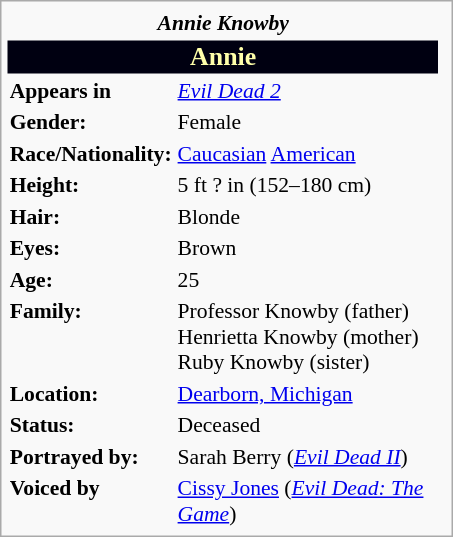<table class="infobox" style="width: 21em; font-size: 90%; text-align: left">
<tr>
<th colspan="2" style="text-align:center;"><em>Annie Knowby</em></th>
</tr>
<tr>
<th colspan="2" style="text-align:center; font-size: larger; background-color: #001; color: #ffa;">Annie</th>
<td></td>
</tr>
<tr>
<th>Appears in</th>
<td><a href='#'><em>Evil Dead 2</em></a></td>
</tr>
<tr>
<th>Gender:</th>
<td>Female</td>
</tr>
<tr>
<th>Race/Nationality:</th>
<td><a href='#'>Caucasian</a> <a href='#'>American</a></td>
</tr>
<tr>
<th>Height:</th>
<td>5 ft ? in (152–180 cm)</td>
</tr>
<tr>
<th>Hair:</th>
<td>Blonde</td>
</tr>
<tr>
<th>Eyes:</th>
<td>Brown</td>
</tr>
<tr>
<th>Age:</th>
<td>25</td>
</tr>
<tr>
<th>Family:</th>
<td>Professor Knowby (father)<br> Henrietta Knowby (mother)<br> Ruby Knowby (sister)</td>
</tr>
<tr>
<th>Location:</th>
<td><a href='#'>Dearborn, Michigan</a></td>
</tr>
<tr>
<th>Status:</th>
<td>Deceased</td>
</tr>
<tr>
<th>Portrayed by:</th>
<td>Sarah Berry (<em><a href='#'>Evil Dead II</a></em>)</td>
</tr>
<tr>
<th>Voiced by</th>
<td><a href='#'>Cissy Jones</a> (<em><a href='#'>Evil Dead: The Game</a></em>)</td>
</tr>
</table>
